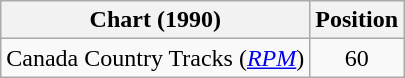<table class="wikitable sortable">
<tr>
<th scope="col">Chart (1990)</th>
<th scope="col">Position</th>
</tr>
<tr>
<td>Canada Country Tracks (<em><a href='#'>RPM</a></em>)</td>
<td align="center">60</td>
</tr>
</table>
